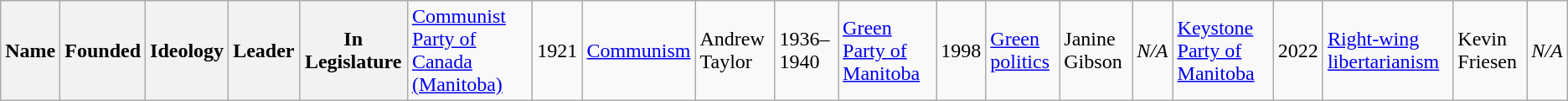<table class="wikitable">
<tr>
<th colspan=2>Name</th>
<th>Founded</th>
<th>Ideology</th>
<th>Leader</th>
<th>In Legislature<br></th>
<td><a href='#'>Communist Party of Canada (Manitoba)</a></td>
<td>1921</td>
<td><a href='#'>Communism</a></td>
<td>Andrew Taylor</td>
<td>1936–1940<br></td>
<td><a href='#'>Green Party of Manitoba</a></td>
<td>1998</td>
<td><a href='#'>Green politics</a></td>
<td>Janine Gibson</td>
<td><em>N/A</em><br></td>
<td><a href='#'>Keystone Party of Manitoba</a></td>
<td>2022</td>
<td><a href='#'>Right-wing libertarianism</a></td>
<td>Kevin Friesen</td>
<td><em>N/A</em></td>
</tr>
</table>
